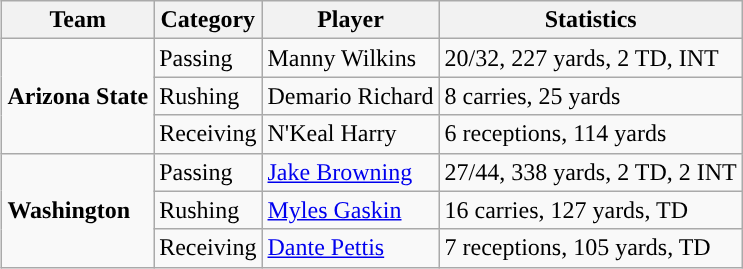<table class="wikitable" style="float: right;">
<tr>
<th>Team</th>
<th>Category</th>
<th>Player</th>
<th>Statistics</th>
</tr>
<tr>
<td rowspan=3><strong>Arizona State</strong></td>
<td>Passing</td>
<td>Manny Wilkins</td>
<td>20/32, 227 yards, 2 TD, INT</td>
</tr>
<tr>
<td>Rushing</td>
<td>Demario Richard</td>
<td>8 carries, 25 yards</td>
</tr>
<tr>
<td>Receiving</td>
<td>N'Keal Harry</td>
<td>6 receptions, 114 yards</td>
</tr>
<tr>
<td rowspan=3><strong>Washington</strong></td>
<td>Passing</td>
<td><a href='#'>Jake Browning</a></td>
<td>27/44, 338 yards, 2 TD, 2 INT</td>
</tr>
<tr>
<td>Rushing</td>
<td><a href='#'>Myles Gaskin</a></td>
<td>16 carries, 127 yards, TD</td>
</tr>
<tr>
<td>Receiving</td>
<td><a href='#'>Dante Pettis</a></td>
<td>7 receptions, 105 yards, TD</td>
</tr>
</table>
